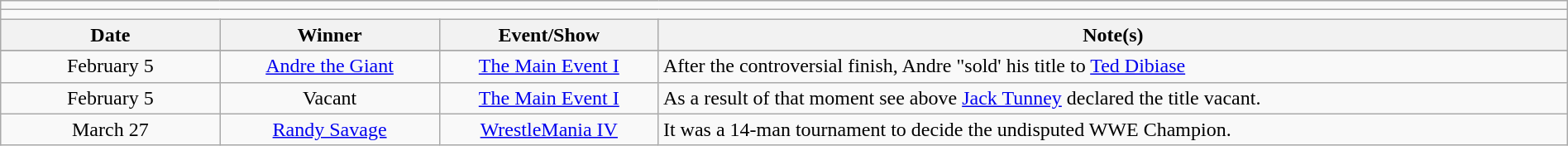<table class="wikitable" style="text-align:center; width:100%;">
<tr>
<td colspan="5"></td>
</tr>
<tr>
<td colspan="5"><strong></strong></td>
</tr>
<tr>
<th width="14%">Date</th>
<th width="14%">Winner</th>
<th width="14%">Event/Show</th>
<th width="58%">Note(s)</th>
</tr>
<tr>
</tr>
<tr>
<td>February 5</td>
<td><a href='#'>Andre the Giant</a></td>
<td><a href='#'>The Main Event I</a></td>
<td align="left">After the controversial finish, Andre "sold' his title to <a href='#'>Ted Dibiase</a></td>
</tr>
<tr>
<td>February 5</td>
<td>Vacant</td>
<td><a href='#'>The Main Event I</a></td>
<td align="left">As a result of that moment see above <a href='#'>Jack Tunney</a> declared the title vacant.</td>
</tr>
<tr>
<td>March 27</td>
<td><a href='#'>Randy Savage</a></td>
<td><a href='#'>WrestleMania IV</a></td>
<td align="left">It was a 14-man tournament to decide the undisputed WWE Champion.</td>
</tr>
</table>
